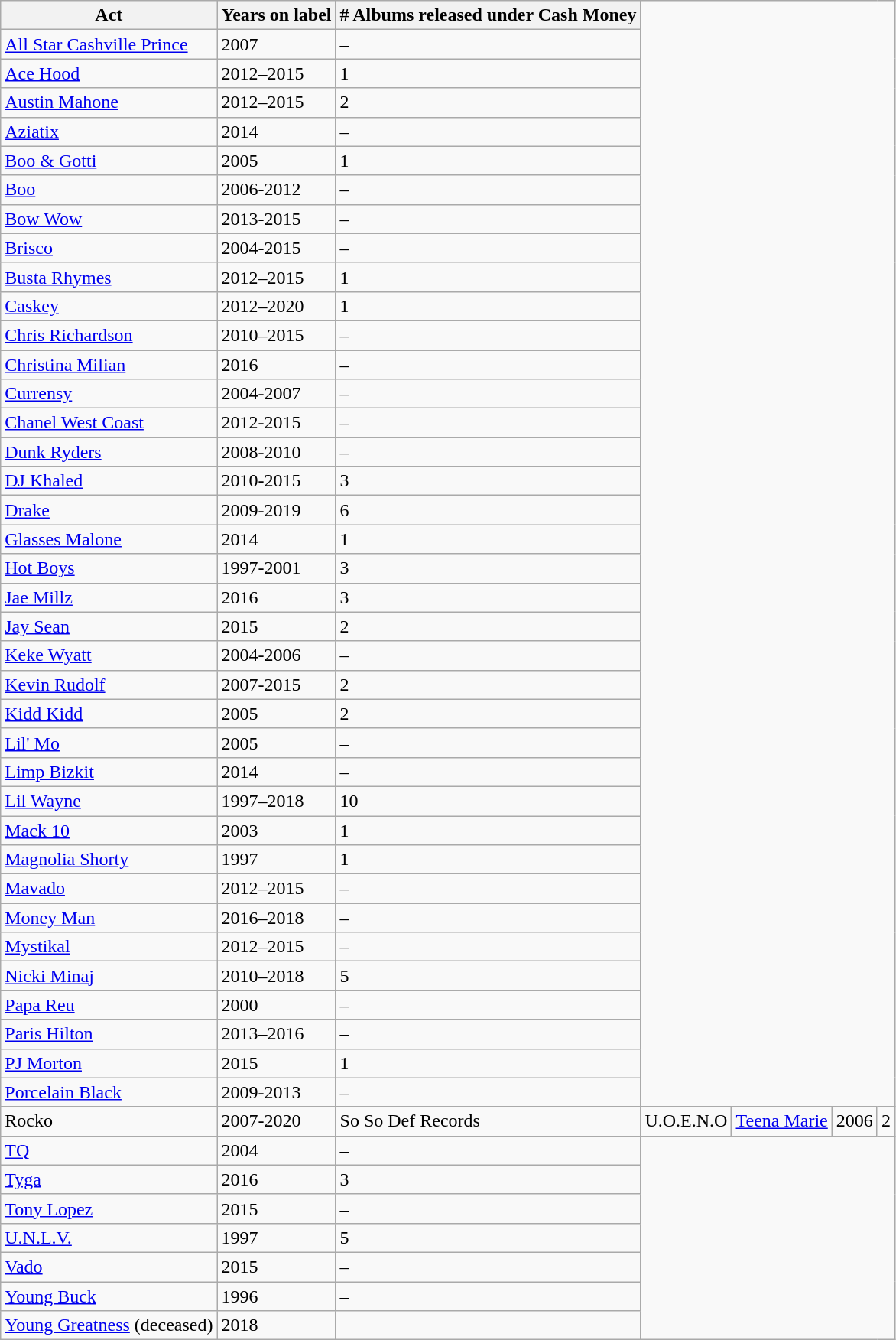<table class="wikitable">
<tr>
<th>Act</th>
<th>Years on label</th>
<th># Albums released under Cash Money</th>
</tr>
<tr>
<td><a href='#'>All Star Cashville Prince</a></td>
<td>2007</td>
<td>–</td>
</tr>
<tr>
<td><a href='#'>Ace Hood</a></td>
<td>2012–2015</td>
<td>1</td>
</tr>
<tr>
<td><a href='#'>Austin Mahone</a></td>
<td>2012–2015</td>
<td>2</td>
</tr>
<tr>
<td><a href='#'>Aziatix</a></td>
<td>2014</td>
<td>–</td>
</tr>
<tr>
<td><a href='#'>Boo & Gotti</a></td>
<td>2005</td>
<td>1</td>
</tr>
<tr>
<td><a href='#'>Boo</a></td>
<td>2006-2012</td>
<td>–</td>
</tr>
<tr>
<td><a href='#'>Bow Wow</a></td>
<td>2013-2015</td>
<td>–</td>
</tr>
<tr>
<td><a href='#'>Brisco</a></td>
<td>2004-2015</td>
<td>–</td>
</tr>
<tr>
<td><a href='#'>Busta Rhymes</a></td>
<td>2012–2015</td>
<td>1</td>
</tr>
<tr>
<td><a href='#'>Caskey</a></td>
<td>2012–2020</td>
<td>1</td>
</tr>
<tr>
<td><a href='#'>Chris Richardson</a></td>
<td>2010–2015</td>
<td>–</td>
</tr>
<tr>
<td><a href='#'>Christina Milian</a></td>
<td>2016</td>
<td>–</td>
</tr>
<tr>
<td><a href='#'>Currensy</a></td>
<td>2004-2007</td>
<td>–</td>
</tr>
<tr>
<td><a href='#'>Chanel West Coast</a></td>
<td>2012-2015</td>
<td>–</td>
</tr>
<tr>
<td><a href='#'>Dunk Ryders</a></td>
<td>2008-2010</td>
<td>–</td>
</tr>
<tr>
<td><a href='#'>DJ Khaled</a></td>
<td>2010-2015</td>
<td>3</td>
</tr>
<tr>
<td><a href='#'>Drake</a></td>
<td>2009-2019</td>
<td>6</td>
</tr>
<tr>
<td><a href='#'>Glasses Malone</a></td>
<td>2014</td>
<td>1</td>
</tr>
<tr>
<td><a href='#'>Hot Boys</a></td>
<td>1997-2001</td>
<td>3</td>
</tr>
<tr>
<td><a href='#'>Jae Millz</a></td>
<td>2016</td>
<td>3</td>
</tr>
<tr>
<td><a href='#'>Jay Sean</a></td>
<td>2015</td>
<td>2</td>
</tr>
<tr>
<td><a href='#'>Keke Wyatt</a></td>
<td>2004-2006</td>
<td>–</td>
</tr>
<tr>
<td><a href='#'>Kevin Rudolf</a></td>
<td>2007-2015</td>
<td>2</td>
</tr>
<tr>
<td><a href='#'>Kidd Kidd</a></td>
<td>2005</td>
<td>2</td>
</tr>
<tr>
<td><a href='#'>Lil' Mo</a></td>
<td>2005</td>
<td>–</td>
</tr>
<tr>
<td><a href='#'>Limp Bizkit</a></td>
<td>2014</td>
<td>–</td>
</tr>
<tr>
<td><a href='#'>Lil Wayne</a></td>
<td>1997–2018</td>
<td>10</td>
</tr>
<tr>
<td><a href='#'>Mack 10</a></td>
<td>2003</td>
<td>1</td>
</tr>
<tr>
<td><a href='#'>Magnolia Shorty</a></td>
<td>1997</td>
<td>1</td>
</tr>
<tr>
<td><a href='#'>Mavado</a></td>
<td>2012–2015</td>
<td>–</td>
</tr>
<tr>
<td><a href='#'>Money Man</a></td>
<td>2016–2018</td>
<td>–</td>
</tr>
<tr>
<td><a href='#'>Mystikal</a></td>
<td>2012–2015</td>
<td>–</td>
</tr>
<tr>
<td><a href='#'>Nicki Minaj</a></td>
<td>2010–2018</td>
<td>5</td>
</tr>
<tr>
<td><a href='#'>Papa Reu</a></td>
<td>2000</td>
<td>–</td>
</tr>
<tr>
<td><a href='#'>Paris Hilton</a></td>
<td>2013–2016</td>
<td>–</td>
</tr>
<tr>
<td><a href='#'>PJ Morton</a></td>
<td>2015</td>
<td>1</td>
</tr>
<tr>
<td><a href='#'>Porcelain Black</a></td>
<td>2009-2013</td>
<td>–</td>
</tr>
<tr>
<td>Rocko</td>
<td>2007-2020</td>
<td>So So Def Records</td>
<td>U.O.E.N.O</td>
<td><a href='#'>Teena Marie</a></td>
<td>2006</td>
<td>2</td>
</tr>
<tr>
<td><a href='#'>TQ</a></td>
<td>2004</td>
<td>–</td>
</tr>
<tr>
<td><a href='#'>Tyga</a></td>
<td>2016</td>
<td>3</td>
</tr>
<tr>
<td><a href='#'>Tony Lopez</a></td>
<td>2015</td>
<td>–</td>
</tr>
<tr>
<td><a href='#'>U.N.L.V.</a></td>
<td>1997</td>
<td>5</td>
</tr>
<tr>
<td><a href='#'>Vado</a></td>
<td>2015</td>
<td>–</td>
</tr>
<tr>
<td><a href='#'>Young Buck</a></td>
<td>1996</td>
<td>–</td>
</tr>
<tr>
<td><a href='#'>Young Greatness</a> (deceased)</td>
<td>2018</td>
<td></td>
</tr>
</table>
